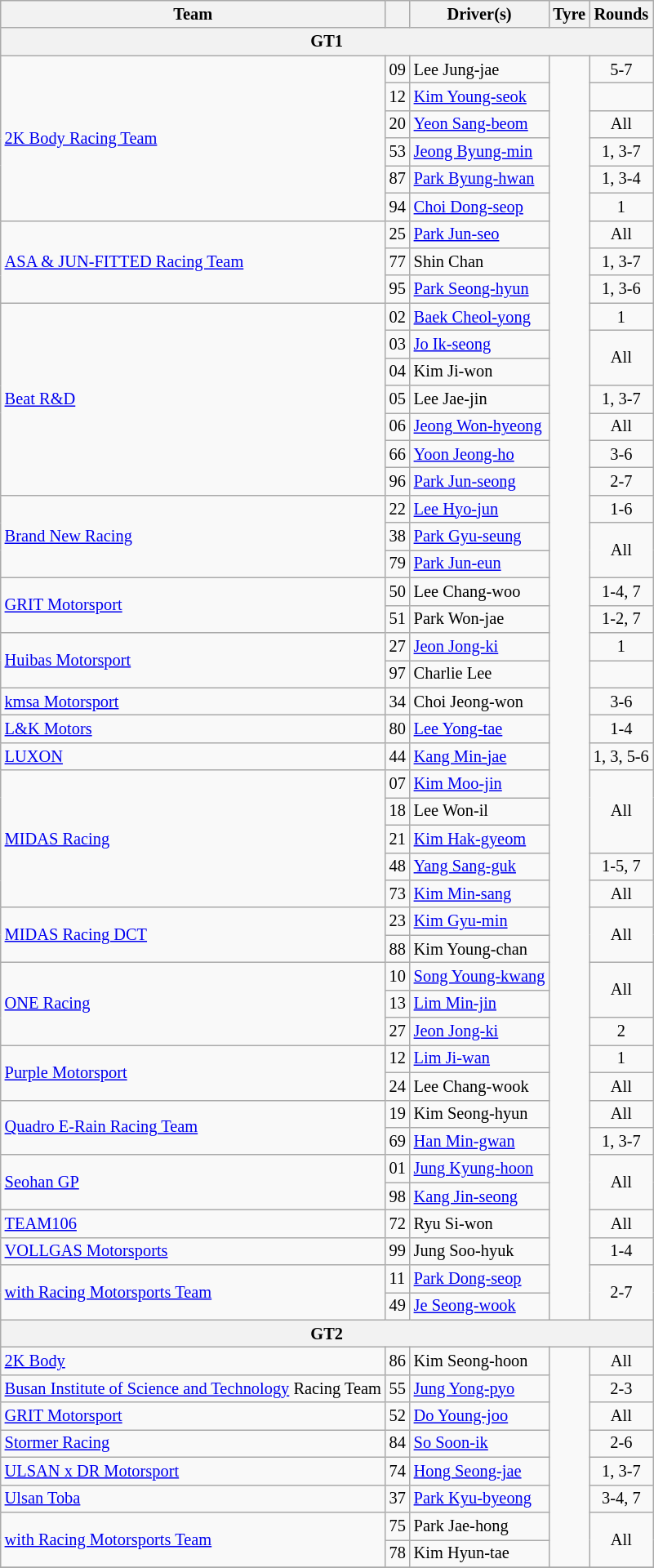<table class="wikitable" style="font-size: 85%;">
<tr>
<th>Team</th>
<th></th>
<th class="unsortable">Driver(s)</th>
<th>Tyre</th>
<th>Rounds</th>
</tr>
<tr>
<th colspan=5>GT1</th>
</tr>
<tr>
<td rowspan=6><a href='#'>2K Body Racing Team</a></td>
<td>09</td>
<td> Lee Jung-jae</td>
<td align="center" rowspan=46></td>
<td align=center>5-7</td>
</tr>
<tr>
<td>12</td>
<td> <a href='#'>Kim Young-seok</a></td>
<td align=center></td>
</tr>
<tr>
<td>20</td>
<td> <a href='#'>Yeon Sang-beom</a></td>
<td align=center>All</td>
</tr>
<tr>
<td>53</td>
<td> <a href='#'>Jeong Byung-min</a></td>
<td align=center>1, 3-7</td>
</tr>
<tr>
<td>87</td>
<td> <a href='#'>Park Byung-hwan</a></td>
<td align=center>1, 3-4</td>
</tr>
<tr>
<td>94</td>
<td> <a href='#'>Choi Dong-seop</a></td>
<td align=center>1</td>
</tr>
<tr>
<td rowspan=3><a href='#'>ASA & JUN-FITTED Racing Team</a></td>
<td>25</td>
<td> <a href='#'>Park Jun-seo</a></td>
<td align=center>All</td>
</tr>
<tr>
<td>77</td>
<td> Shin Chan</td>
<td align=center>1, 3-7</td>
</tr>
<tr>
<td>95</td>
<td> <a href='#'>Park Seong-hyun</a></td>
<td align=center>1, 3-6</td>
</tr>
<tr>
<td rowspan=7><a href='#'>Beat R&D</a></td>
<td>02</td>
<td> <a href='#'>Baek Cheol-yong</a></td>
<td align=center>1</td>
</tr>
<tr>
<td>03</td>
<td> <a href='#'>Jo Ik-seong</a></td>
<td rowspan=2 align=center>All</td>
</tr>
<tr>
<td>04</td>
<td> Kim Ji-won</td>
</tr>
<tr>
<td>05</td>
<td> Lee Jae-jin</td>
<td align=center>1, 3-7</td>
</tr>
<tr>
<td>06</td>
<td> <a href='#'>Jeong Won-hyeong</a></td>
<td align=center>All</td>
</tr>
<tr>
<td>66</td>
<td> <a href='#'>Yoon Jeong-ho</a></td>
<td align=center>3-6</td>
</tr>
<tr>
<td>96</td>
<td> <a href='#'>Park Jun-seong</a></td>
<td align=center>2-7</td>
</tr>
<tr>
<td rowspan=3><a href='#'>Brand New Racing</a></td>
<td>22</td>
<td> <a href='#'>Lee Hyo-jun</a></td>
<td align=center>1-6</td>
</tr>
<tr>
<td>38</td>
<td> <a href='#'>Park Gyu-seung</a></td>
<td rowspan=2 align=center>All</td>
</tr>
<tr>
<td>79</td>
<td> <a href='#'>Park Jun-eun</a></td>
</tr>
<tr>
<td rowspan=2><a href='#'>GRIT Motorsport</a></td>
<td>50</td>
<td> Lee Chang-woo</td>
<td align=center>1-4, 7</td>
</tr>
<tr>
<td>51</td>
<td> Park Won-jae</td>
<td align=center>1-2, 7</td>
</tr>
<tr>
<td rowspan=2><a href='#'>Huibas Motorsport</a></td>
<td>27</td>
<td> <a href='#'>Jeon Jong-ki</a></td>
<td align=center>1</td>
</tr>
<tr>
<td>97</td>
<td> Charlie Lee</td>
<td align=center></td>
</tr>
<tr>
<td><a href='#'>kmsa Motorsport</a></td>
<td>34</td>
<td> Choi Jeong-won</td>
<td align=center>3-6</td>
</tr>
<tr>
<td><a href='#'>L&K Motors</a></td>
<td>80</td>
<td> <a href='#'>Lee Yong-tae</a></td>
<td align=center>1-4</td>
</tr>
<tr>
<td><a href='#'>LUXON</a></td>
<td>44</td>
<td> <a href='#'>Kang Min-jae</a></td>
<td align=center>1, 3, 5-6</td>
</tr>
<tr>
<td rowspan=5><a href='#'>MIDAS Racing</a></td>
<td>07</td>
<td> <a href='#'>Kim Moo-jin</a></td>
<td rowspan=3 align=center>All</td>
</tr>
<tr>
<td>18</td>
<td> Lee Won-il</td>
</tr>
<tr>
<td>21</td>
<td> <a href='#'>Kim Hak-gyeom</a></td>
</tr>
<tr>
<td>48</td>
<td> <a href='#'>Yang Sang-guk</a></td>
<td align=center>1-5, 7</td>
</tr>
<tr>
<td>73</td>
<td> <a href='#'>Kim Min-sang</a></td>
<td align=center>All</td>
</tr>
<tr>
<td rowspan=2><a href='#'>MIDAS Racing DCT</a></td>
<td>23</td>
<td> <a href='#'>Kim Gyu-min</a></td>
<td rowspan=2 align=center>All</td>
</tr>
<tr>
<td>88</td>
<td> Kim Young-chan</td>
</tr>
<tr>
<td rowspan=3><a href='#'>ONE Racing</a></td>
<td>10</td>
<td> <a href='#'>Song Young-kwang</a></td>
<td rowspan=2 align=center>All</td>
</tr>
<tr>
<td>13</td>
<td> <a href='#'>Lim Min-jin</a></td>
</tr>
<tr>
<td>27</td>
<td> <a href='#'>Jeon Jong-ki</a></td>
<td align=center>2</td>
</tr>
<tr>
<td rowspan=2><a href='#'>Purple Motorsport</a></td>
<td>12</td>
<td> <a href='#'>Lim Ji-wan</a></td>
<td align=center>1</td>
</tr>
<tr>
<td>24</td>
<td> Lee Chang-wook</td>
<td align=center>All</td>
</tr>
<tr>
<td rowspan=2><a href='#'>Quadro E-Rain Racing Team</a></td>
<td>19</td>
<td> Kim Seong-hyun</td>
<td align=center>All</td>
</tr>
<tr>
<td>69</td>
<td> <a href='#'>Han Min-gwan</a></td>
<td align=center>1, 3-7</td>
</tr>
<tr>
<td rowspan=2><a href='#'>Seohan GP</a></td>
<td>01</td>
<td> <a href='#'>Jung Kyung-hoon</a></td>
<td rowspan=2 align=center>All</td>
</tr>
<tr>
<td>98</td>
<td> <a href='#'>Kang Jin-seong</a></td>
</tr>
<tr>
<td><a href='#'>TEAM106</a></td>
<td>72</td>
<td> Ryu Si-won</td>
<td align=center>All</td>
</tr>
<tr>
<td><a href='#'>VOLLGAS Motorsports</a></td>
<td>99</td>
<td> Jung Soo-hyuk</td>
<td align=center>1-4</td>
</tr>
<tr>
<td rowspan=2><a href='#'>with Racing Motorsports Team</a></td>
<td>11</td>
<td> <a href='#'>Park Dong-seop</a></td>
<td rowspan=2 align=center>2-7</td>
</tr>
<tr>
<td>49</td>
<td> <a href='#'>Je Seong-wook</a></td>
</tr>
<tr>
<th colspan=5>GT2</th>
</tr>
<tr>
<td><a href='#'>2K Body</a></td>
<td>86</td>
<td> Kim Seong-hoon</td>
<td align="center" rowspan=8></td>
<td align=center>All</td>
</tr>
<tr>
<td><a href='#'>Busan Institute of Science and Technology</a> Racing Team</td>
<td>55</td>
<td> <a href='#'>Jung Yong-pyo</a></td>
<td align=center>2-3</td>
</tr>
<tr>
<td><a href='#'>GRIT Motorsport</a></td>
<td>52</td>
<td> <a href='#'>Do Young-joo</a></td>
<td align=center>All</td>
</tr>
<tr>
<td><a href='#'>Stormer Racing</a></td>
<td>84</td>
<td> <a href='#'>So Soon-ik</a></td>
<td align=center>2-6</td>
</tr>
<tr>
<td><a href='#'>ULSAN x DR Motorsport</a></td>
<td>74</td>
<td> <a href='#'>Hong Seong-jae</a></td>
<td align=center>1, 3-7</td>
</tr>
<tr>
<td><a href='#'>Ulsan Toba</a></td>
<td>37</td>
<td> <a href='#'>Park Kyu-byeong</a></td>
<td align=center>3-4, 7</td>
</tr>
<tr>
<td rowspan=2><a href='#'>with Racing Motorsports Team</a></td>
<td>75</td>
<td> Park Jae-hong</td>
<td rowspan=2 align=center>All</td>
</tr>
<tr>
<td>78</td>
<td> Kim Hyun-tae</td>
</tr>
<tr>
</tr>
</table>
